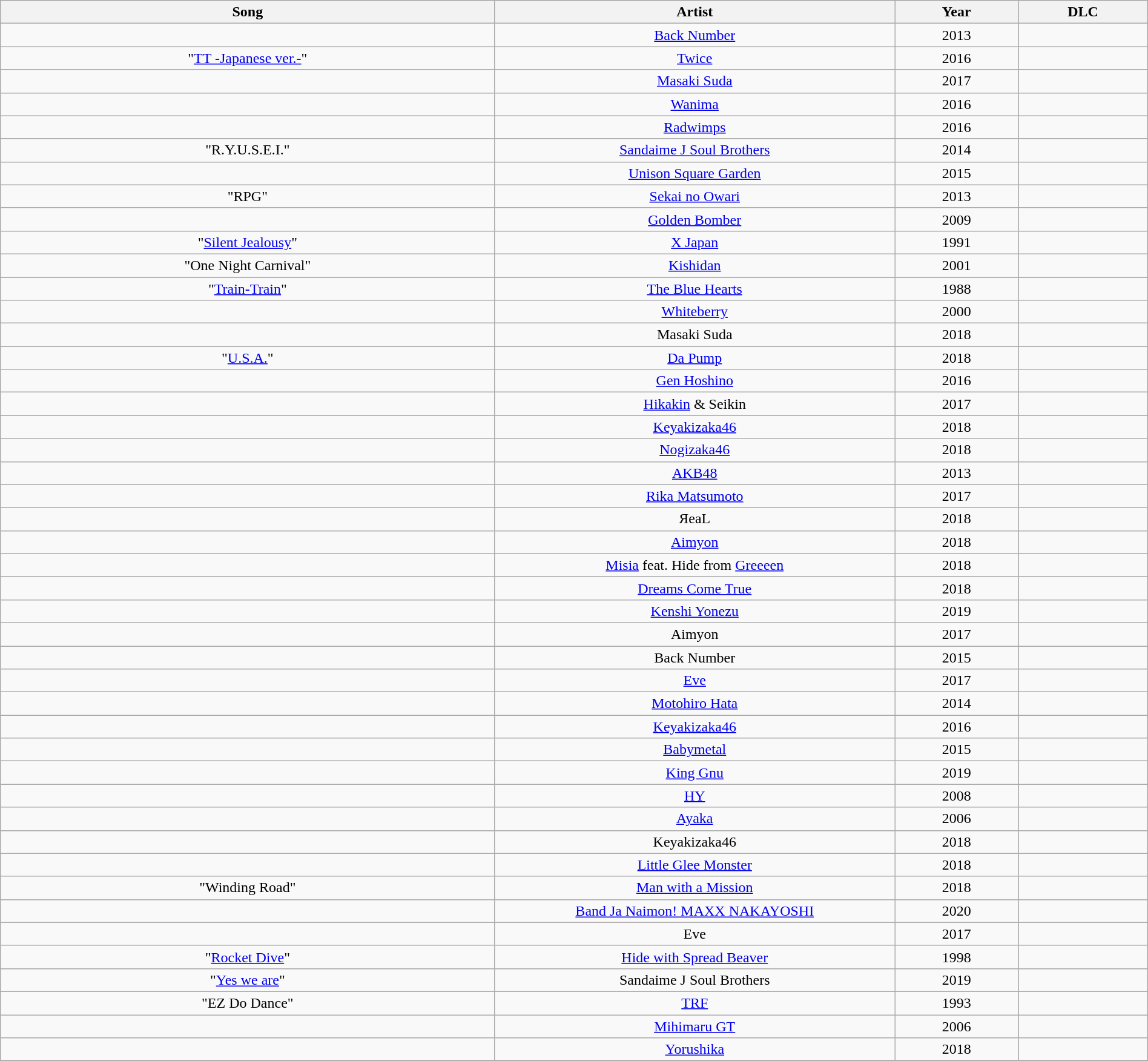<table class="wikitable sortable" style="text-align:center; width:100%;">
<tr>
<th scope="col" style="width:150px;">Song</th>
<th scope="col" style="width:120px;">Artist</th>
<th scope="col" style="width:30px;">Year</th>
<th scope="col" style="width:30px;">DLC</th>
</tr>
<tr>
<td></td>
<td><a href='#'>Back Number</a></td>
<td>2013</td>
<td></td>
</tr>
<tr>
<td>"<a href='#'>TT -Japanese ver.-</a>"</td>
<td><a href='#'>Twice</a></td>
<td>2016</td>
<td></td>
</tr>
<tr>
<td></td>
<td><a href='#'>Masaki Suda</a></td>
<td>2017</td>
<td></td>
</tr>
<tr>
<td></td>
<td><a href='#'>Wanima</a></td>
<td>2016</td>
<td></td>
</tr>
<tr>
<td></td>
<td><a href='#'>Radwimps</a></td>
<td>2016</td>
<td></td>
</tr>
<tr>
<td>"R.Y.U.S.E.I."</td>
<td><a href='#'>Sandaime J Soul Brothers</a></td>
<td>2014</td>
<td></td>
</tr>
<tr>
<td></td>
<td><a href='#'>Unison Square Garden</a></td>
<td>2015</td>
<td></td>
</tr>
<tr>
<td>"RPG"</td>
<td><a href='#'>Sekai no Owari</a></td>
<td>2013</td>
<td></td>
</tr>
<tr>
<td></td>
<td><a href='#'>Golden Bomber</a></td>
<td>2009</td>
<td></td>
</tr>
<tr>
<td>"<a href='#'>Silent Jealousy</a>"</td>
<td><a href='#'>X Japan</a></td>
<td>1991</td>
<td></td>
</tr>
<tr>
<td>"One Night Carnival"</td>
<td><a href='#'>Kishidan</a></td>
<td>2001</td>
<td></td>
</tr>
<tr>
<td>"<a href='#'>Train-Train</a>"</td>
<td><a href='#'>The Blue Hearts</a></td>
<td>1988</td>
<td></td>
</tr>
<tr>
<td></td>
<td><a href='#'>Whiteberry</a></td>
<td>2000</td>
<td></td>
</tr>
<tr>
<td></td>
<td>Masaki Suda</td>
<td>2018</td>
<td></td>
</tr>
<tr>
<td>"<a href='#'>U.S.A.</a>"</td>
<td><a href='#'>Da Pump</a></td>
<td>2018</td>
<td></td>
</tr>
<tr>
<td></td>
<td><a href='#'>Gen Hoshino</a></td>
<td>2016</td>
<td></td>
</tr>
<tr>
<td></td>
<td><a href='#'>Hikakin</a> & Seikin</td>
<td>2017</td>
<td></td>
</tr>
<tr>
<td></td>
<td><a href='#'>Keyakizaka46</a></td>
<td>2018</td>
<td></td>
</tr>
<tr>
<td></td>
<td><a href='#'>Nogizaka46</a></td>
<td>2018</td>
<td></td>
</tr>
<tr>
<td></td>
<td><a href='#'>AKB48</a></td>
<td>2013</td>
<td></td>
</tr>
<tr>
<td></td>
<td><a href='#'>Rika Matsumoto</a></td>
<td>2017</td>
<td></td>
</tr>
<tr>
<td></td>
<td>ЯeaL</td>
<td>2018</td>
<td></td>
</tr>
<tr>
<td></td>
<td><a href='#'>Aimyon</a></td>
<td>2018</td>
<td></td>
</tr>
<tr>
<td></td>
<td><a href='#'>Misia</a> feat. Hide from <a href='#'>Greeeen</a></td>
<td>2018</td>
<td></td>
</tr>
<tr>
<td></td>
<td><a href='#'>Dreams Come True</a></td>
<td>2018</td>
<td></td>
</tr>
<tr>
<td></td>
<td><a href='#'>Kenshi Yonezu</a></td>
<td>2019</td>
<td></td>
</tr>
<tr>
<td></td>
<td>Aimyon</td>
<td>2017</td>
<td></td>
</tr>
<tr>
<td></td>
<td>Back Number</td>
<td>2015</td>
<td></td>
</tr>
<tr>
<td></td>
<td><a href='#'>Eve</a></td>
<td>2017</td>
<td></td>
</tr>
<tr>
<td></td>
<td><a href='#'>Motohiro Hata</a></td>
<td>2014</td>
<td></td>
</tr>
<tr>
<td></td>
<td><a href='#'>Keyakizaka46</a></td>
<td>2016</td>
<td></td>
</tr>
<tr>
<td></td>
<td><a href='#'>Babymetal</a></td>
<td>2015</td>
<td></td>
</tr>
<tr>
<td></td>
<td><a href='#'>King Gnu</a></td>
<td>2019</td>
<td></td>
</tr>
<tr>
<td></td>
<td><a href='#'>HY</a></td>
<td>2008</td>
<td></td>
</tr>
<tr>
<td></td>
<td><a href='#'>Ayaka</a></td>
<td>2006</td>
<td></td>
</tr>
<tr>
<td></td>
<td>Keyakizaka46</td>
<td>2018</td>
<td></td>
</tr>
<tr>
<td></td>
<td><a href='#'>Little Glee Monster</a></td>
<td>2018</td>
<td></td>
</tr>
<tr>
<td>"Winding Road"</td>
<td><a href='#'>Man with a Mission</a></td>
<td>2018</td>
<td></td>
</tr>
<tr>
<td></td>
<td><a href='#'>Band Ja Naimon! MAXX NAKAYOSHI</a></td>
<td>2020</td>
<td></td>
</tr>
<tr>
<td></td>
<td>Eve</td>
<td>2017</td>
<td></td>
</tr>
<tr>
<td>"<a href='#'>Rocket Dive</a>"</td>
<td><a href='#'>Hide with Spread Beaver</a></td>
<td>1998</td>
<td></td>
</tr>
<tr>
<td>"<a href='#'>Yes we are</a>"</td>
<td>Sandaime J Soul Brothers</td>
<td>2019</td>
<td></td>
</tr>
<tr>
<td>"EZ Do Dance"</td>
<td><a href='#'>TRF</a></td>
<td>1993</td>
<td></td>
</tr>
<tr>
<td></td>
<td><a href='#'>Mihimaru GT</a></td>
<td>2006</td>
<td></td>
</tr>
<tr>
<td></td>
<td><a href='#'>Yorushika</a></td>
<td>2018</td>
<td></td>
</tr>
<tr>
</tr>
</table>
